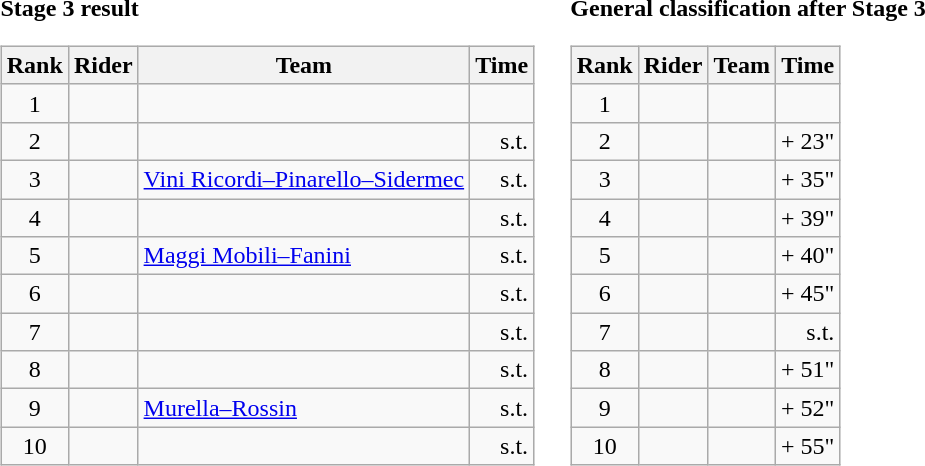<table>
<tr>
<td><strong>Stage 3 result</strong><br><table class="wikitable">
<tr>
<th scope="col">Rank</th>
<th scope="col">Rider</th>
<th scope="col">Team</th>
<th scope="col">Time</th>
</tr>
<tr>
<td style="text-align:center;">1</td>
<td></td>
<td></td>
<td style="text-align:right;"></td>
</tr>
<tr>
<td style="text-align:center;">2</td>
<td></td>
<td></td>
<td style="text-align:right;">s.t.</td>
</tr>
<tr>
<td style="text-align:center;">3</td>
<td></td>
<td><a href='#'>Vini Ricordi–Pinarello–Sidermec</a></td>
<td style="text-align:right;">s.t.</td>
</tr>
<tr>
<td style="text-align:center;">4</td>
<td></td>
<td></td>
<td style="text-align:right;">s.t.</td>
</tr>
<tr>
<td style="text-align:center;">5</td>
<td></td>
<td><a href='#'>Maggi Mobili–Fanini</a></td>
<td style="text-align:right;">s.t.</td>
</tr>
<tr>
<td style="text-align:center;">6</td>
<td></td>
<td></td>
<td style="text-align:right;">s.t.</td>
</tr>
<tr>
<td style="text-align:center;">7</td>
<td></td>
<td></td>
<td style="text-align:right;">s.t.</td>
</tr>
<tr>
<td style="text-align:center;">8</td>
<td></td>
<td></td>
<td style="text-align:right;">s.t.</td>
</tr>
<tr>
<td style="text-align:center;">9</td>
<td></td>
<td><a href='#'>Murella–Rossin</a></td>
<td style="text-align:right;">s.t.</td>
</tr>
<tr>
<td style="text-align:center;">10</td>
<td></td>
<td></td>
<td style="text-align:right;">s.t.</td>
</tr>
</table>
</td>
<td></td>
<td><strong>General classification after Stage 3</strong><br><table class="wikitable">
<tr>
<th scope="col">Rank</th>
<th scope="col">Rider</th>
<th scope="col">Team</th>
<th scope="col">Time</th>
</tr>
<tr>
<td style="text-align:center;">1</td>
<td></td>
<td></td>
<td style="text-align:right;"></td>
</tr>
<tr>
<td style="text-align:center;">2</td>
<td></td>
<td></td>
<td style="text-align:right;">+ 23"</td>
</tr>
<tr>
<td style="text-align:center;">3</td>
<td></td>
<td></td>
<td style="text-align:right;">+ 35"</td>
</tr>
<tr>
<td style="text-align:center;">4</td>
<td></td>
<td></td>
<td style="text-align:right;">+ 39"</td>
</tr>
<tr>
<td style="text-align:center;">5</td>
<td></td>
<td></td>
<td style="text-align:right;">+ 40"</td>
</tr>
<tr>
<td style="text-align:center;">6</td>
<td></td>
<td></td>
<td style="text-align:right;">+ 45"</td>
</tr>
<tr>
<td style="text-align:center;">7</td>
<td></td>
<td></td>
<td style="text-align:right;">s.t.</td>
</tr>
<tr>
<td style="text-align:center;">8</td>
<td></td>
<td></td>
<td style="text-align:right;">+ 51"</td>
</tr>
<tr>
<td style="text-align:center;">9</td>
<td></td>
<td></td>
<td style="text-align:right;">+ 52"</td>
</tr>
<tr>
<td style="text-align:center;">10</td>
<td></td>
<td></td>
<td style="text-align:right;">+ 55"</td>
</tr>
</table>
</td>
</tr>
</table>
